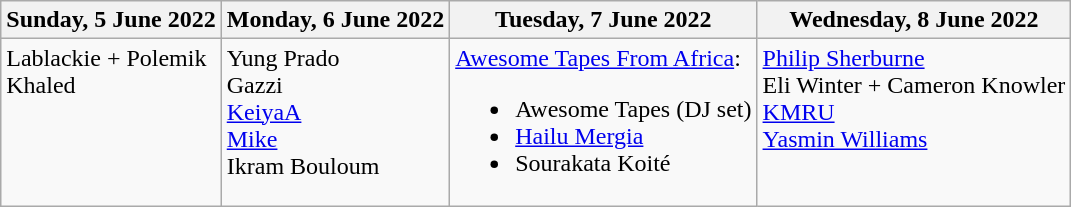<table class="wikitable">
<tr>
<th>Sunday, 5 June 2022</th>
<th>Monday, 6 June 2022</th>
<th>Tuesday, 7 June 2022</th>
<th>Wednesday, 8 June 2022</th>
</tr>
<tr valign="top">
<td>Lablackie + Polemik<br>Khaled</td>
<td>Yung Prado<br>Gazzi<br><a href='#'>KeiyaA</a><br><a href='#'>Mike</a><br>Ikram Bouloum</td>
<td><a href='#'>Awesome Tapes From Africa</a>:<br><ul><li>Awesome Tapes (DJ set)</li><li><a href='#'>Hailu Mergia</a></li><li>Sourakata Koité</li></ul></td>
<td><a href='#'>Philip Sherburne</a><br>Eli Winter + Cameron Knowler<br><a href='#'>KMRU</a><br><a href='#'>Yasmin Williams</a></td>
</tr>
</table>
